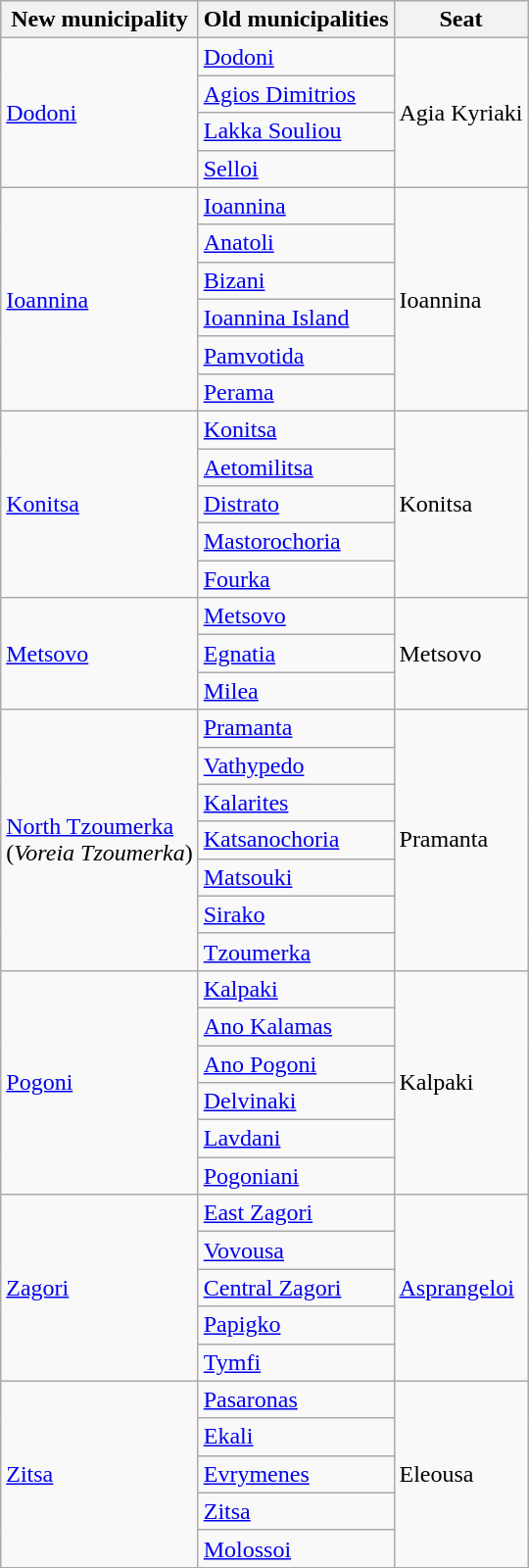<table class="wikitable">
<tr>
<th>New municipality</th>
<th>Old municipalities</th>
<th>Seat</th>
</tr>
<tr>
<td rowspan=4><a href='#'>Dodoni</a></td>
<td><a href='#'>Dodoni</a></td>
<td rowspan=4>Agia Kyriaki</td>
</tr>
<tr>
<td><a href='#'>Agios Dimitrios</a></td>
</tr>
<tr>
<td><a href='#'>Lakka Souliou</a></td>
</tr>
<tr>
<td><a href='#'>Selloi</a></td>
</tr>
<tr>
<td rowspan=6><a href='#'>Ioannina</a></td>
<td><a href='#'>Ioannina</a></td>
<td rowspan=6>Ioannina</td>
</tr>
<tr>
<td><a href='#'>Anatoli</a></td>
</tr>
<tr>
<td><a href='#'>Bizani</a></td>
</tr>
<tr>
<td><a href='#'>Ioannina Island</a></td>
</tr>
<tr>
<td><a href='#'>Pamvotida</a></td>
</tr>
<tr>
<td><a href='#'>Perama</a></td>
</tr>
<tr>
<td rowspan=5><a href='#'>Konitsa</a></td>
<td><a href='#'>Konitsa</a></td>
<td rowspan=5>Konitsa</td>
</tr>
<tr>
<td><a href='#'>Aetomilitsa</a></td>
</tr>
<tr>
<td><a href='#'>Distrato</a></td>
</tr>
<tr>
<td><a href='#'>Mastorochoria</a></td>
</tr>
<tr>
<td><a href='#'>Fourka</a></td>
</tr>
<tr>
<td rowspan=3><a href='#'>Metsovo</a></td>
<td><a href='#'>Metsovo</a></td>
<td rowspan=3>Metsovo</td>
</tr>
<tr>
<td><a href='#'>Egnatia</a></td>
</tr>
<tr>
<td><a href='#'>Milea</a></td>
</tr>
<tr>
<td rowspan=7><a href='#'>North Tzoumerka</a> <br>(<em>Voreia Tzoumerka</em>)</td>
<td><a href='#'>Pramanta</a></td>
<td rowspan=7>Pramanta</td>
</tr>
<tr>
<td><a href='#'>Vathypedo</a></td>
</tr>
<tr>
<td><a href='#'>Kalarites</a></td>
</tr>
<tr>
<td><a href='#'>Katsanochoria</a></td>
</tr>
<tr>
<td><a href='#'>Matsouki</a></td>
</tr>
<tr>
<td><a href='#'>Sirako</a></td>
</tr>
<tr>
<td><a href='#'>Tzoumerka</a></td>
</tr>
<tr>
<td rowspan=6><a href='#'>Pogoni</a></td>
<td><a href='#'>Kalpaki</a></td>
<td rowspan=6>Kalpaki</td>
</tr>
<tr>
<td><a href='#'>Ano Kalamas</a></td>
</tr>
<tr>
<td><a href='#'>Ano Pogoni</a></td>
</tr>
<tr>
<td><a href='#'>Delvinaki</a></td>
</tr>
<tr>
<td><a href='#'>Lavdani</a></td>
</tr>
<tr>
<td><a href='#'>Pogoniani</a></td>
</tr>
<tr>
<td rowspan=5><a href='#'>Zagori</a></td>
<td><a href='#'>East Zagori</a></td>
<td rowspan=5><a href='#'>Asprangeloi</a></td>
</tr>
<tr>
<td><a href='#'>Vovousa</a></td>
</tr>
<tr>
<td><a href='#'>Central Zagori</a></td>
</tr>
<tr>
<td><a href='#'>Papigko</a></td>
</tr>
<tr>
<td><a href='#'>Tymfi</a></td>
</tr>
<tr>
<td rowspan=5><a href='#'>Zitsa</a></td>
<td><a href='#'>Pasaronas</a></td>
<td rowspan=5>Eleousa</td>
</tr>
<tr>
<td><a href='#'>Ekali</a></td>
</tr>
<tr>
<td><a href='#'>Evrymenes</a></td>
</tr>
<tr>
<td><a href='#'>Zitsa</a></td>
</tr>
<tr>
<td><a href='#'>Molossoi</a></td>
</tr>
</table>
